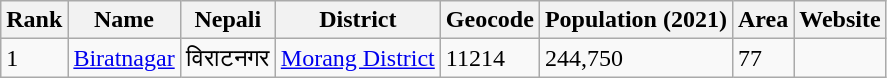<table class="wikitable sortable">
<tr>
<th>Rank</th>
<th>Name</th>
<th>Nepali</th>
<th>District</th>
<th>Geocode</th>
<th>Population (2021)</th>
<th>Area</th>
<th>Website</th>
</tr>
<tr>
<td>1</td>
<td><a href='#'>Biratnagar</a></td>
<td>विराटनगर</td>
<td><a href='#'>Morang District</a></td>
<td>11214</td>
<td>244,750</td>
<td>77</td>
<td></td>
</tr>
</table>
